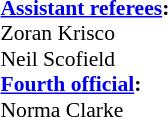<table style="width:100%;font-size:90%">
<tr>
<td><br><strong><a href='#'>Assistant referees</a>:</strong>
<br>Zoran Krisco 
<br>Neil Scofield
<br><strong><a href='#'>Fourth official</a>:</strong>
<br>Norma Clarke</td>
<td style="width:60%; vertical-align:top"></td>
</tr>
</table>
